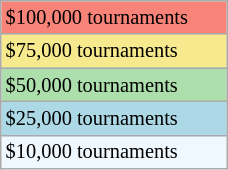<table class="wikitable" style="font-size:85%;" width=12%>
<tr bgcolor="#F88379">
<td>$100,000 tournaments</td>
</tr>
<tr bgcolor="#F7E98E">
<td>$75,000 tournaments</td>
</tr>
<tr bgcolor="#ADDFAD">
<td>$50,000 tournaments</td>
</tr>
<tr bgcolor="lightblue">
<td>$25,000 tournaments</td>
</tr>
<tr bgcolor="#f0f8ff">
<td>$10,000 tournaments</td>
</tr>
</table>
